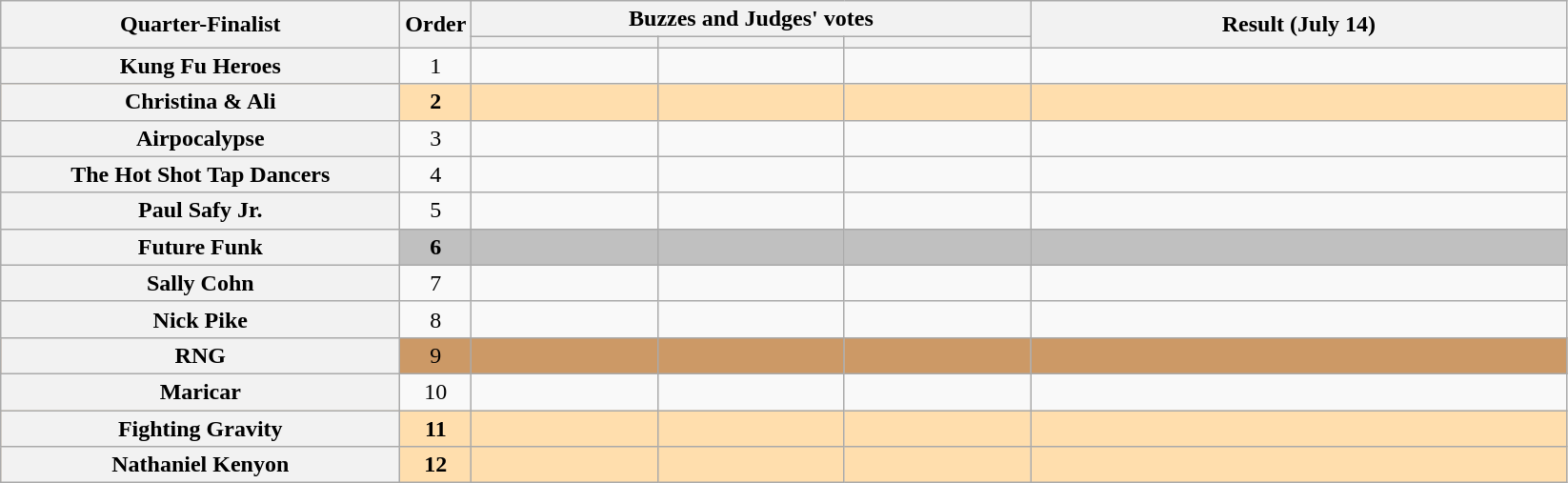<table class="wikitable plainrowheaders sortable" style="text-align:center;">
<tr>
<th scope="col" rowspan="2" class="unsortable" style="width:17em;">Quarter-Finalist</th>
<th scope="col" rowspan="2" style="width:1em;">Order</th>
<th scope="col" colspan="3" class="unsortable" style="width:24em;">Buzzes and Judges' votes</th>
<th scope="col" rowspan="2" style="width:23em;">Result (July 14)</th>
</tr>
<tr>
<th scope="col" class="unsortable" style="width:6em;"></th>
<th scope="col" class="unsortable" style="width:6em;"></th>
<th scope="col" class="unsortable" style="width:6em;"></th>
</tr>
<tr>
<th scope="row">Kung Fu Heroes</th>
<td>1</td>
<td style="text-align:center;"></td>
<td style="text-align:center;"></td>
<td style="text-align:center;"></td>
<td></td>
</tr>
<tr style="background:NavajoWhite;">
<th scope="row"><strong>Christina & Ali</strong></th>
<td><strong>2</strong></td>
<td style="text-align:center;"></td>
<td style="text-align:center;"></td>
<td style="text-align:center;"></td>
<td><strong></strong></td>
</tr>
<tr>
<th scope="row">Airpocalypse</th>
<td>3</td>
<td style="text-align:center;"></td>
<td style="text-align:center;"></td>
<td style="text-align:center;"></td>
<td></td>
</tr>
<tr>
<th scope="row">The Hot Shot Tap Dancers</th>
<td>4</td>
<td style="text-align:center;"></td>
<td style="text-align:center;"></td>
<td style="text-align:center;"></td>
<td></td>
</tr>
<tr>
<th scope="row">Paul Safy Jr.</th>
<td>5</td>
<td style="text-align:center;"></td>
<td style="text-align:center;"></td>
<td style="text-align:center;"></td>
<td></td>
</tr>
<tr style="background:silver;">
<th scope="row"><strong>Future Funk</strong></th>
<td><strong>6</strong></td>
<td style="text-align:center;"></td>
<td style="text-align:center;"></td>
<td style="text-align:center;"></td>
<td><strong></strong></td>
</tr>
<tr>
<th scope="row">Sally Cohn</th>
<td>7</td>
<td style="text-align:center;"></td>
<td style="text-align:center;"></td>
<td style="text-align:center;"></td>
<td></td>
</tr>
<tr>
<th scope="row">Nick Pike</th>
<td>8</td>
<td style="text-align:center;"></td>
<td style="text-align:center;"></td>
<td style="text-align:center;"></td>
<td></td>
</tr>
<tr style="background:#c96;">
<th scope="row">RNG</th>
<td>9</td>
<td style="text-align:center;"></td>
<td style="text-align:center;"></td>
<td style="text-align:center;"></td>
<td></td>
</tr>
<tr>
<th scope="row">Maricar</th>
<td>10</td>
<td style="text-align:center;"></td>
<td style="text-align:center;"></td>
<td style="text-align:center;"></td>
<td></td>
</tr>
<tr style="background:NavajoWhite;">
<th scope="row"><strong>Fighting Gravity</strong></th>
<td><strong>11</strong></td>
<td style="text-align:center;"></td>
<td style="text-align:center;"></td>
<td style="text-align:center;"></td>
<td><strong></strong></td>
</tr>
<tr style="background:NavajoWhite;">
<th scope="row"><strong>Nathaniel Kenyon</strong></th>
<td><strong>12</strong></td>
<td style="text-align:center;"></td>
<td style="text-align:center;"></td>
<td style="text-align:center;"></td>
<td><strong></strong></td>
</tr>
</table>
